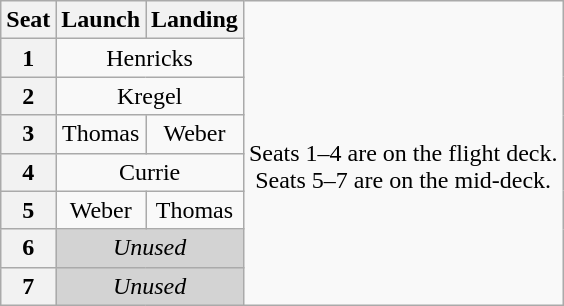<table class="wikitable" style="text-align:center">
<tr>
<th>Seat</th>
<th>Launch</th>
<th>Landing</th>
<td rowspan=8><br>Seats 1–4 are on the flight deck.<br>Seats 5–7 are on the mid-deck.</td>
</tr>
<tr>
<th>1</th>
<td colspan=2>Henricks</td>
</tr>
<tr>
<th>2</th>
<td colspan=2>Kregel</td>
</tr>
<tr>
<th>3</th>
<td>Thomas</td>
<td>Weber</td>
</tr>
<tr>
<th>4</th>
<td colspan=2>Currie</td>
</tr>
<tr>
<th>5</th>
<td>Weber</td>
<td>Thomas</td>
</tr>
<tr>
<th>6</th>
<td colspan=2 style="background-color:lightgray"><em>Unused</em></td>
</tr>
<tr>
<th>7</th>
<td colspan=2 style="background-color:lightgray"><em>Unused</em></td>
</tr>
</table>
